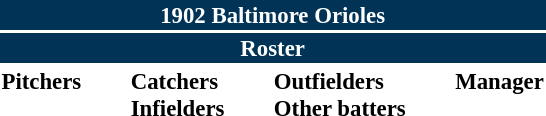<table class="toccolours" style="font-size: 95%;">
<tr>
<th colspan="10" style="background-color: #035; color: white; text-align: center;">1902 Baltimore Orioles</th>
</tr>
<tr>
<td colspan="10" style="background-color: #035; color: white; text-align: center;"><strong>Roster</strong></td>
</tr>
<tr>
<td valign="top"><strong>Pitchers</strong><br>












</td>
<td width="25px"></td>
<td valign="top"><strong>Catchers</strong><br>



<strong>Infielders</strong>












</td>
<td width="25px"></td>
<td valign="top"><strong>Outfielders</strong><br>






<strong>Other batters</strong>
</td>
<td width="25px"></td>
<td valign="top"><strong>Manager</strong><br>
</td>
</tr>
</table>
